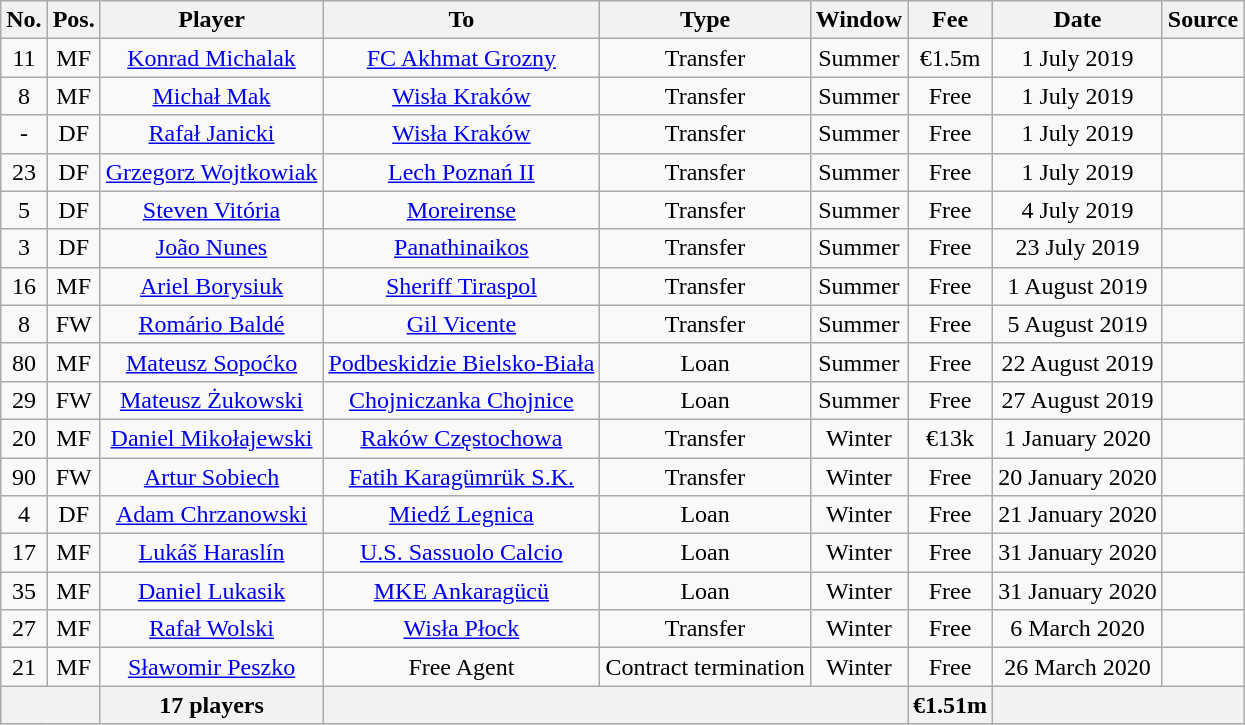<table class="wikitable" style="text-align: center">
<tr>
<th>No.</th>
<th>Pos.</th>
<th>Player</th>
<th>To</th>
<th>Type</th>
<th>Window</th>
<th>Fee</th>
<th>Date</th>
<th>Source</th>
</tr>
<tr>
<td>11</td>
<td>MF</td>
<td><a href='#'>Konrad Michalak</a></td>
<td><a href='#'>FC Akhmat Grozny</a></td>
<td>Transfer</td>
<td>Summer</td>
<td>€1.5m</td>
<td>1 July 2019</td>
<td></td>
</tr>
<tr>
<td>8</td>
<td>MF</td>
<td><a href='#'>Michał Mak</a></td>
<td><a href='#'>Wisła Kraków</a></td>
<td>Transfer</td>
<td>Summer</td>
<td>Free</td>
<td>1 July 2019</td>
<td></td>
</tr>
<tr>
<td>-</td>
<td>DF</td>
<td><a href='#'>Rafał Janicki</a></td>
<td><a href='#'>Wisła Kraków</a></td>
<td>Transfer</td>
<td>Summer</td>
<td>Free</td>
<td>1 July 2019</td>
<td></td>
</tr>
<tr>
<td>23</td>
<td>DF</td>
<td><a href='#'>Grzegorz Wojtkowiak</a></td>
<td><a href='#'>Lech Poznań II</a></td>
<td>Transfer</td>
<td>Summer</td>
<td>Free</td>
<td>1 July 2019</td>
<td></td>
</tr>
<tr>
<td>5</td>
<td>DF</td>
<td><a href='#'>Steven Vitória</a></td>
<td><a href='#'>Moreirense</a></td>
<td>Transfer</td>
<td>Summer</td>
<td>Free</td>
<td>4 July 2019</td>
<td></td>
</tr>
<tr>
<td>3</td>
<td>DF</td>
<td><a href='#'>João Nunes</a></td>
<td><a href='#'>Panathinaikos</a></td>
<td>Transfer</td>
<td>Summer</td>
<td>Free</td>
<td>23 July 2019</td>
<td></td>
</tr>
<tr>
<td>16</td>
<td>MF</td>
<td><a href='#'>Ariel Borysiuk</a></td>
<td><a href='#'>Sheriff Tiraspol</a></td>
<td>Transfer</td>
<td>Summer</td>
<td>Free</td>
<td>1 August 2019</td>
<td></td>
</tr>
<tr>
<td>8</td>
<td>FW</td>
<td><a href='#'>Romário Baldé</a></td>
<td><a href='#'>Gil Vicente</a></td>
<td>Transfer</td>
<td>Summer</td>
<td>Free</td>
<td>5 August 2019</td>
<td></td>
</tr>
<tr>
<td>80</td>
<td>MF</td>
<td><a href='#'>Mateusz Sopoćko</a></td>
<td><a href='#'>Podbeskidzie Bielsko-Biała</a></td>
<td>Loan</td>
<td>Summer</td>
<td>Free</td>
<td>22 August 2019</td>
<td></td>
</tr>
<tr>
<td>29</td>
<td>FW</td>
<td><a href='#'>Mateusz Żukowski</a></td>
<td><a href='#'>Chojniczanka Chojnice</a></td>
<td>Loan</td>
<td>Summer</td>
<td>Free</td>
<td>27 August 2019</td>
<td></td>
</tr>
<tr>
<td>20</td>
<td>MF</td>
<td><a href='#'>Daniel Mikołajewski</a></td>
<td><a href='#'>Raków Częstochowa</a></td>
<td>Transfer</td>
<td>Winter</td>
<td>€13k</td>
<td>1 January 2020</td>
<td></td>
</tr>
<tr>
<td>90</td>
<td>FW</td>
<td><a href='#'>Artur Sobiech</a></td>
<td><a href='#'>Fatih Karagümrük S.K.</a></td>
<td>Transfer</td>
<td>Winter</td>
<td>Free</td>
<td>20 January 2020</td>
<td></td>
</tr>
<tr>
<td>4</td>
<td>DF</td>
<td><a href='#'>Adam Chrzanowski</a></td>
<td><a href='#'>Miedź Legnica</a></td>
<td>Loan</td>
<td>Winter</td>
<td>Free</td>
<td>21 January 2020</td>
<td></td>
</tr>
<tr>
<td>17</td>
<td>MF</td>
<td><a href='#'>Lukáš Haraslín</a></td>
<td><a href='#'>U.S. Sassuolo Calcio</a></td>
<td>Loan</td>
<td>Winter</td>
<td>Free</td>
<td>31 January 2020</td>
<td></td>
</tr>
<tr>
<td>35</td>
<td>MF</td>
<td><a href='#'>Daniel Lukasik</a></td>
<td><a href='#'>MKE Ankaragücü</a></td>
<td>Loan</td>
<td>Winter</td>
<td>Free</td>
<td>31 January 2020</td>
<td></td>
</tr>
<tr>
<td>27</td>
<td>MF</td>
<td><a href='#'>Rafał Wolski</a></td>
<td><a href='#'>Wisła Płock</a></td>
<td>Transfer</td>
<td>Winter</td>
<td>Free</td>
<td>6 March 2020</td>
<td></td>
</tr>
<tr>
<td>21</td>
<td>MF</td>
<td><a href='#'>Sławomir Peszko</a></td>
<td>Free Agent</td>
<td>Contract termination</td>
<td>Winter</td>
<td>Free</td>
<td>26 March 2020</td>
<td></td>
</tr>
<tr>
<th colspan=2></th>
<th>17 players</th>
<th colspan=3></th>
<th>€1.51m</th>
<th colspan=2></th>
</tr>
</table>
